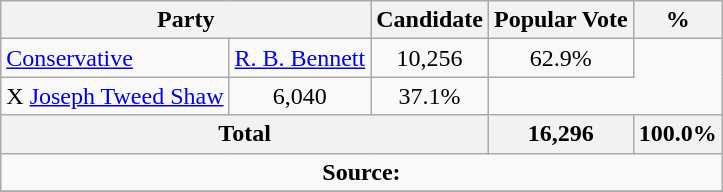<table class="wikitable">
<tr>
<th colspan="2">Party</th>
<th>Candidate</th>
<th>Popular Vote</th>
<th>%</th>
</tr>
<tr>
<td><a href='#'>Conservative</a></td>
<td> <a href='#'>R. B. Bennett</a></td>
<td align=center>10,256</td>
<td align=center>62.9%</td>
</tr>
<tr>
<td>X <a href='#'>Joseph Tweed Shaw</a></td>
<td align=center>6,040</td>
<td align=center>37.1%</td>
</tr>
<tr>
<th colspan=3>Total</th>
<th>16,296</th>
<th>100.0%</th>
</tr>
<tr>
<td align="center" colspan=5><strong>Source:</strong> </td>
</tr>
<tr>
</tr>
</table>
